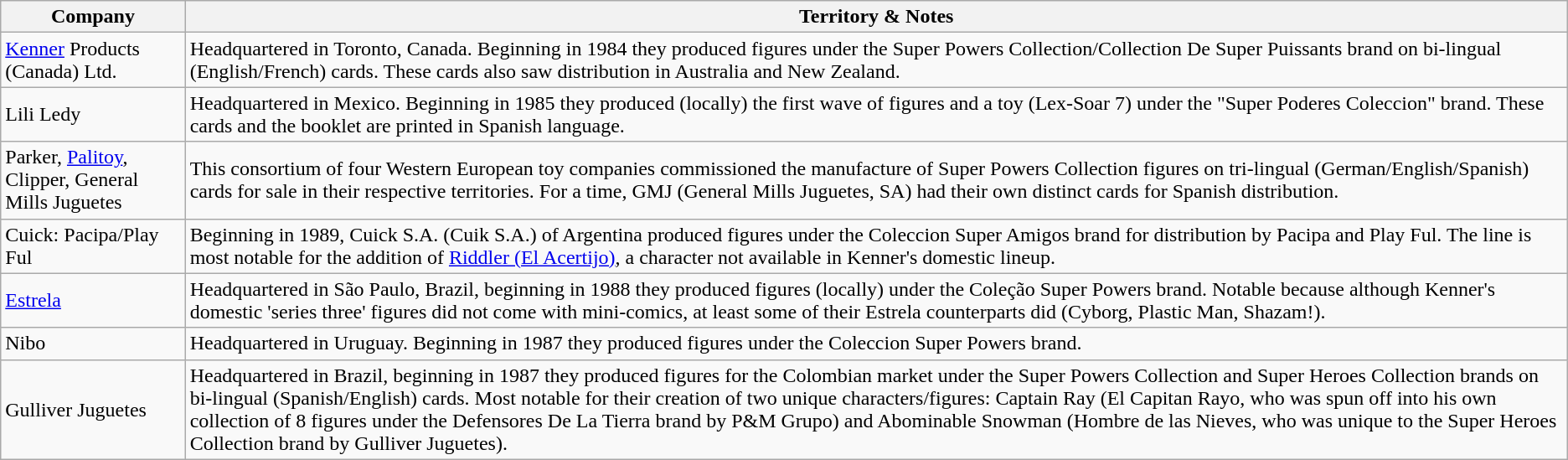<table class="wikitable">
<tr>
<th>Company</th>
<th>Territory & Notes</th>
</tr>
<tr>
<td><a href='#'>Kenner</a> Products (Canada) Ltd.</td>
<td>Headquartered in Toronto, Canada. Beginning in 1984 they produced figures under the Super Powers Collection/Collection De Super Puissants brand on bi-lingual (English/French) cards. These cards also saw distribution in Australia and New Zealand.</td>
</tr>
<tr>
<td>Lili Ledy</td>
<td>Headquartered in Mexico. Beginning in 1985 they produced (locally) the first wave of figures and a toy (Lex-Soar 7) under the "Super Poderes Coleccion" brand. These cards and the booklet are printed in Spanish language.</td>
</tr>
<tr>
<td>Parker, <a href='#'>Palitoy</a>, Clipper, General Mills Juguetes</td>
<td>This consortium of four Western European toy companies commissioned the manufacture of Super Powers Collection figures on tri-lingual (German/English/Spanish) cards for sale in their respective territories. For a time, GMJ (General Mills Juguetes, SA) had their own distinct cards for Spanish distribution.</td>
</tr>
<tr>
<td>Cuick: Pacipa/Play Ful</td>
<td>Beginning in 1989, Cuick S.A. (Cuik S.A.) of Argentina produced figures under the Coleccion Super Amigos brand for distribution by Pacipa and Play Ful. The line is most notable for the addition of <a href='#'>Riddler (El Acertijo)</a>, a character not available in Kenner's domestic lineup.</td>
</tr>
<tr>
<td><a href='#'>Estrela</a></td>
<td>Headquartered in São Paulo, Brazil, beginning in 1988 they produced figures (locally) under the Coleção Super Powers brand. Notable because although Kenner's domestic 'series three' figures did not come with mini-comics, at least some of their Estrela counterparts did (Cyborg, Plastic Man, Shazam!).</td>
</tr>
<tr>
<td>Nibo</td>
<td>Headquartered in Uruguay. Beginning in 1987 they produced figures under the Coleccion Super Powers brand.</td>
</tr>
<tr>
<td>Gulliver Juguetes</td>
<td>Headquartered in Brazil, beginning in 1987 they produced figures for the Colombian market under the Super Powers Collection and Super Heroes Collection brands on bi-lingual (Spanish/English) cards. Most notable for their creation of two unique characters/figures: Captain Ray (El Capitan Rayo, who was spun off into his own collection of 8 figures under the Defensores De La Tierra brand by P&M Grupo) and Abominable Snowman (Hombre de las Nieves, who was unique to the Super Heroes Collection brand by Gulliver Juguetes).</td>
</tr>
</table>
